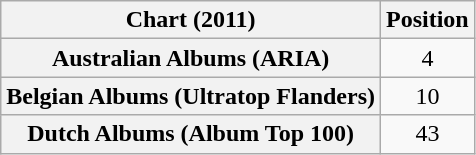<table class="wikitable sortable plainrowheaders" style="text-align:center">
<tr>
<th scope="col">Chart (2011)</th>
<th scope="col">Position</th>
</tr>
<tr>
<th scope="row">Australian Albums (ARIA)</th>
<td>4</td>
</tr>
<tr>
<th scope="row">Belgian Albums (Ultratop Flanders)</th>
<td>10</td>
</tr>
<tr>
<th scope="row">Dutch Albums (Album Top 100)</th>
<td>43</td>
</tr>
</table>
